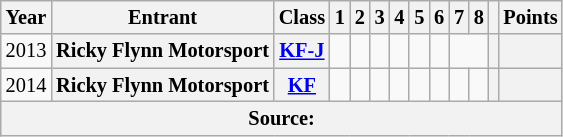<table class="wikitable" style="text-align:center; font-size:85%">
<tr>
<th>Year</th>
<th>Entrant</th>
<th>Class</th>
<th>1</th>
<th>2</th>
<th>3</th>
<th>4</th>
<th>5</th>
<th>6</th>
<th>7</th>
<th>8</th>
<th></th>
<th>Points</th>
</tr>
<tr>
<td>2013</td>
<th nowrap>Ricky Flynn Motorsport</th>
<th><a href='#'>KF-J</a></th>
<td></td>
<td></td>
<td></td>
<td></td>
<td></td>
<td></td>
<td colspan="2"></td>
<th></th>
<th></th>
</tr>
<tr>
<td>2014</td>
<th nowrap>Ricky Flynn Motorsport</th>
<th><a href='#'>KF</a></th>
<td></td>
<td></td>
<td></td>
<td></td>
<td></td>
<td></td>
<td></td>
<td></td>
<th></th>
<th></th>
</tr>
<tr>
<th colspan="100">Source:</th>
</tr>
</table>
